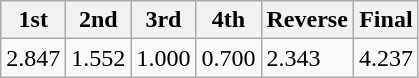<table class="wikitable">
<tr>
<th>1st</th>
<th>2nd</th>
<th>3rd</th>
<th>4th</th>
<th>Reverse</th>
<th>Final</th>
</tr>
<tr>
<td>2.847</td>
<td>1.552</td>
<td>1.000</td>
<td>0.700</td>
<td>2.343</td>
<td>4.237</td>
</tr>
</table>
